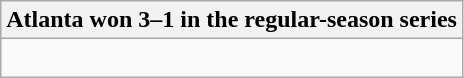<table class="wikitable collapsible collapsed">
<tr>
<th>Atlanta won 3–1 in the regular-season series</th>
</tr>
<tr>
<td><br>


</td>
</tr>
</table>
